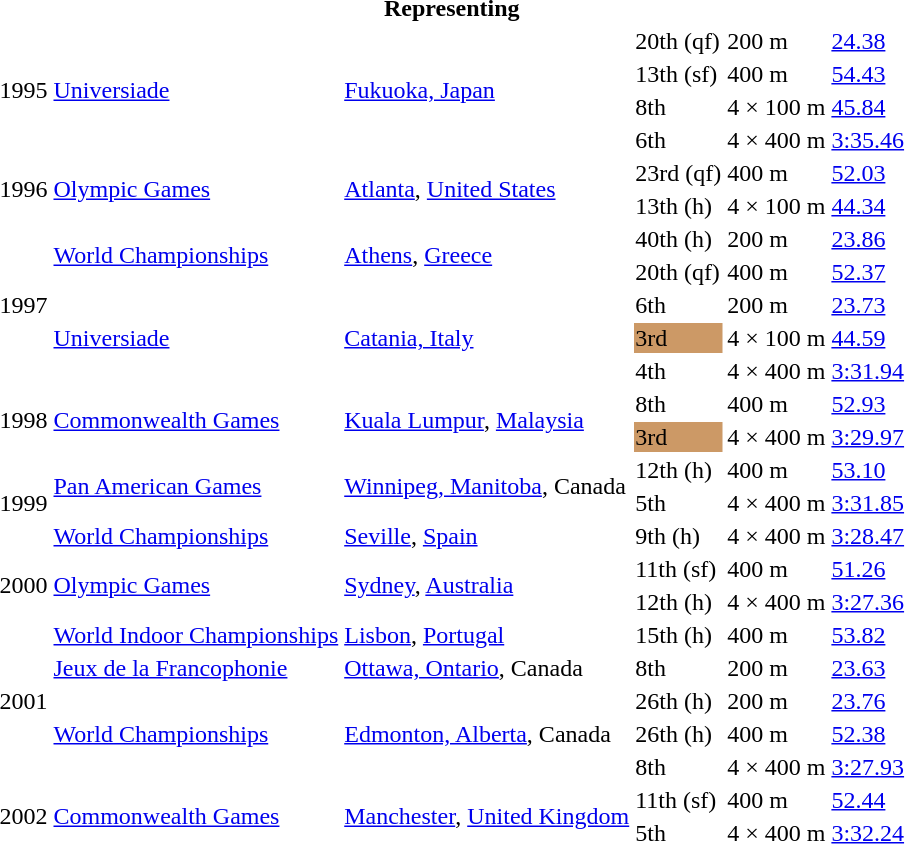<table>
<tr>
<th colspan="6">Representing </th>
</tr>
<tr>
<td rowspan=4>1995</td>
<td rowspan=4><a href='#'>Universiade</a></td>
<td rowspan=4><a href='#'>Fukuoka, Japan</a></td>
<td>20th (qf)</td>
<td>200 m</td>
<td><a href='#'>24.38</a></td>
</tr>
<tr>
<td>13th (sf)</td>
<td>400 m</td>
<td><a href='#'>54.43</a></td>
</tr>
<tr>
<td>8th</td>
<td>4 × 100 m</td>
<td><a href='#'>45.84</a></td>
</tr>
<tr>
<td>6th</td>
<td>4 × 400 m</td>
<td><a href='#'>3:35.46</a></td>
</tr>
<tr>
<td rowspan=2>1996</td>
<td rowspan=2><a href='#'>Olympic Games</a></td>
<td rowspan=2><a href='#'>Atlanta</a>, <a href='#'>United States</a></td>
<td>23rd (qf)</td>
<td>400 m</td>
<td><a href='#'>52.03</a></td>
</tr>
<tr>
<td>13th (h)</td>
<td>4 × 100 m</td>
<td><a href='#'>44.34</a></td>
</tr>
<tr>
<td rowspan=5>1997</td>
<td rowspan=2><a href='#'>World Championships</a></td>
<td rowspan=2><a href='#'>Athens</a>, <a href='#'>Greece</a></td>
<td>40th (h)</td>
<td>200 m</td>
<td><a href='#'>23.86</a></td>
</tr>
<tr>
<td>20th (qf)</td>
<td>400 m</td>
<td><a href='#'>52.37</a></td>
</tr>
<tr>
<td rowspan=3><a href='#'>Universiade</a></td>
<td rowspan=3><a href='#'>Catania, Italy</a></td>
<td>6th</td>
<td>200 m</td>
<td><a href='#'>23.73</a></td>
</tr>
<tr>
<td bgcolor=cc9966>3rd</td>
<td>4 × 100 m</td>
<td><a href='#'>44.59</a></td>
</tr>
<tr>
<td>4th</td>
<td>4 × 400 m</td>
<td><a href='#'>3:31.94</a></td>
</tr>
<tr>
<td rowspan=2>1998</td>
<td rowspan=2><a href='#'>Commonwealth Games</a></td>
<td rowspan=2><a href='#'>Kuala Lumpur</a>, <a href='#'>Malaysia</a></td>
<td>8th</td>
<td>400 m</td>
<td><a href='#'>52.93</a></td>
</tr>
<tr>
<td bgcolor=cc9966>3rd</td>
<td>4 × 400 m</td>
<td><a href='#'>3:29.97</a></td>
</tr>
<tr>
<td rowspan=3>1999</td>
<td rowspan=2><a href='#'>Pan American Games</a></td>
<td rowspan=2><a href='#'>Winnipeg, Manitoba</a>, Canada</td>
<td>12th (h)</td>
<td>400 m</td>
<td><a href='#'>53.10</a></td>
</tr>
<tr>
<td>5th</td>
<td>4 × 400 m</td>
<td><a href='#'>3:31.85</a></td>
</tr>
<tr>
<td><a href='#'>World Championships</a></td>
<td><a href='#'>Seville</a>, <a href='#'>Spain</a></td>
<td>9th (h)</td>
<td>4 × 400 m</td>
<td><a href='#'>3:28.47</a></td>
</tr>
<tr>
<td rowspan=2>2000</td>
<td rowspan=2><a href='#'>Olympic Games</a></td>
<td rowspan=2><a href='#'>Sydney</a>, <a href='#'>Australia</a></td>
<td>11th (sf)</td>
<td>400 m</td>
<td><a href='#'>51.26</a></td>
</tr>
<tr>
<td>12th (h)</td>
<td>4 × 400 m</td>
<td><a href='#'>3:27.36</a></td>
</tr>
<tr>
<td rowspan=5>2001</td>
<td><a href='#'>World Indoor Championships</a></td>
<td><a href='#'>Lisbon</a>, <a href='#'>Portugal</a></td>
<td>15th (h)</td>
<td>400 m</td>
<td><a href='#'>53.82</a></td>
</tr>
<tr>
<td><a href='#'>Jeux de la Francophonie</a></td>
<td><a href='#'>Ottawa, Ontario</a>, Canada</td>
<td>8th</td>
<td>200 m</td>
<td><a href='#'>23.63</a></td>
</tr>
<tr>
<td rowspan=3><a href='#'>World Championships</a></td>
<td rowspan=3><a href='#'>Edmonton, Alberta</a>, Canada</td>
<td>26th (h)</td>
<td>200 m</td>
<td><a href='#'>23.76</a></td>
</tr>
<tr>
<td>26th (h)</td>
<td>400 m</td>
<td><a href='#'>52.38</a></td>
</tr>
<tr>
<td>8th</td>
<td>4 × 400 m</td>
<td><a href='#'>3:27.93</a></td>
</tr>
<tr>
<td rowspan=2>2002</td>
<td rowspan=2><a href='#'>Commonwealth Games</a></td>
<td rowspan=2><a href='#'>Manchester</a>, <a href='#'>United Kingdom</a></td>
<td>11th (sf)</td>
<td>400 m</td>
<td><a href='#'>52.44</a></td>
</tr>
<tr>
<td>5th</td>
<td>4 × 400 m</td>
<td><a href='#'>3:32.24</a></td>
</tr>
</table>
